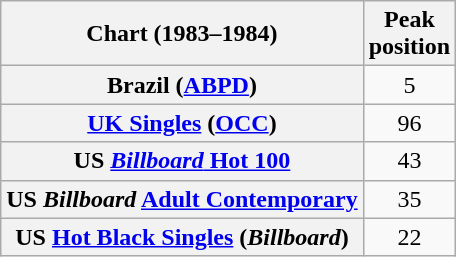<table class="wikitable sortable plainrowheaders">
<tr>
<th scope="col">Chart (1983–1984)</th>
<th scope="col">Peak<br>position</th>
</tr>
<tr>
<th scope="row">Brazil (<a href='#'>ABPD</a>)</th>
<td align="center">5</td>
</tr>
<tr>
<th scope="row"><a href='#'>UK Singles</a> (<a href='#'>OCC</a>)</th>
<td align="center">96</td>
</tr>
<tr>
<th scope="row">US <a href='#'><em>Billboard</em> Hot 100</a></th>
<td align="center">43</td>
</tr>
<tr>
<th scope="row">US <em>Billboard</em> <a href='#'>Adult Contemporary</a></th>
<td align="center">35</td>
</tr>
<tr>
<th scope="row">US <a href='#'>Hot Black Singles</a> (<em>Billboard</em>)</th>
<td align="center">22</td>
</tr>
</table>
